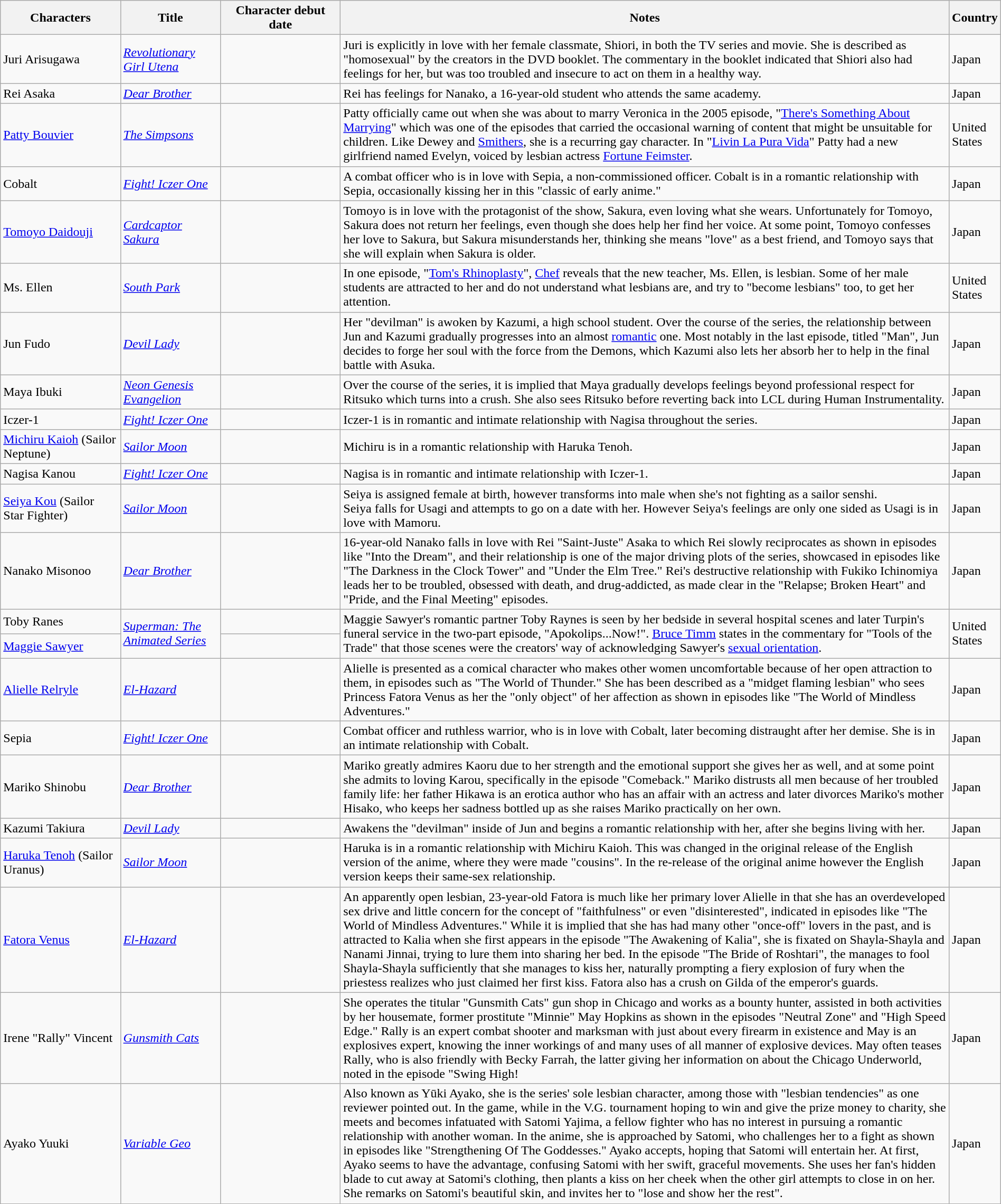<table class="wikitable sortable collapsible collapsed" style="width: 100%">
<tr>
<th scope="col" style="width:12%;">Characters</th>
<th scope="col" style="width:10%;">Title</th>
<th scope="col" style="width:12%;">Character debut date</th>
<th>Notes</th>
<th scope="col" style="width:5%;">Country</th>
</tr>
<tr>
<td>Juri Arisugawa</td>
<td><em><a href='#'>Revolutionary Girl Utena</a></em></td>
<td></td>
<td>Juri is explicitly in love with her female classmate, Shiori, in both the TV series and movie. She is described as "homosexual" by the creators in the DVD booklet. The commentary in the booklet indicated that Shiori also had feelings for her, but was too troubled and insecure to act on them in a healthy way.</td>
<td>Japan</td>
</tr>
<tr>
<td>Rei Asaka</td>
<td><em><a href='#'>Dear Brother</a></em></td>
<td></td>
<td>Rei has feelings for Nanako, a 16-year-old student who attends the same academy.</td>
<td>Japan</td>
</tr>
<tr>
<td><a href='#'>Patty Bouvier</a></td>
<td><em><a href='#'>The Simpsons</a></em></td>
<td></td>
<td>Patty officially came out when she was about to marry Veronica in the 2005 episode, "<a href='#'>There's Something About Marrying</a>"  which was one of the episodes that carried the occasional warning of content that might be unsuitable for children. Like Dewey and <a href='#'>Smithers</a>, she is a recurring gay character. In "<a href='#'>Livin La Pura Vida</a>" Patty had a new girlfriend named Evelyn, voiced by lesbian actress <a href='#'>Fortune Feimster</a>.</td>
<td>United States</td>
</tr>
<tr>
<td>Cobalt</td>
<td><em><a href='#'>Fight! Iczer One</a></em></td>
<td></td>
<td>A combat officer who is in love with Sepia, a non-commissioned officer. Cobalt is in a romantic relationship with Sepia, occasionally kissing her in this "classic of early anime."</td>
<td>Japan</td>
</tr>
<tr>
<td><a href='#'>Tomoyo Daidouji</a></td>
<td><em><a href='#'>Cardcaptor Sakura</a></em></td>
<td></td>
<td>Tomoyo is in love with the protagonist of the show, Sakura, even loving what she wears. Unfortunately for Tomoyo, Sakura does not return her feelings, even though she does help her find her voice. At some point, Tomoyo confesses her love to Sakura, but Sakura misunderstands her, thinking she means "love" as a best friend, and Tomoyo says that she will explain when Sakura is older.</td>
<td>Japan</td>
</tr>
<tr>
<td>Ms. Ellen</td>
<td><em><a href='#'>South Park</a></em></td>
<td></td>
<td>In one episode, "<a href='#'>Tom's Rhinoplasty</a>", <a href='#'>Chef</a> reveals that the new teacher, Ms. Ellen, is lesbian. Some of her male students are attracted to her and do not understand what lesbians are, and try to "become lesbians" too, to get her attention.</td>
<td>United States</td>
</tr>
<tr>
<td>Jun Fudo</td>
<td><em><a href='#'>Devil Lady</a></em></td>
<td></td>
<td>Her "devilman" is awoken by Kazumi, a high school student. Over the course of the series, the relationship between Jun and Kazumi gradually progresses into an almost <a href='#'>romantic</a> one. Most notably in the last episode, titled "Man", Jun decides to forge her soul with the force from the Demons, which Kazumi also lets her absorb her to help in the final battle with Asuka.</td>
<td>Japan</td>
</tr>
<tr>
<td>Maya Ibuki</td>
<td><em><a href='#'>Neon Genesis Evangelion</a></em></td>
<td></td>
<td>Over the course of the series, it is implied that Maya gradually develops feelings beyond professional respect for Ritsuko which turns into a crush. She also sees Ritsuko before reverting back into LCL during Human Instrumentality.</td>
<td>Japan</td>
</tr>
<tr>
<td>Iczer-1</td>
<td><em><a href='#'>Fight! Iczer One</a></em></td>
<td></td>
<td>Iczer-1 is in romantic and intimate relationship with Nagisa throughout the series.</td>
<td>Japan</td>
</tr>
<tr>
<td><a href='#'>Michiru Kaioh</a> (Sailor Neptune)</td>
<td><em><a href='#'>Sailor Moon</a></em></td>
<td></td>
<td>Michiru is in a romantic relationship with Haruka Tenoh.</td>
<td>Japan</td>
</tr>
<tr>
<td>Nagisa Kanou</td>
<td><em><a href='#'>Fight! Iczer One</a></em></td>
<td></td>
<td>Nagisa is in romantic and intimate relationship with Iczer-1.</td>
<td>Japan</td>
</tr>
<tr>
<td><a href='#'>Seiya Kou</a> (Sailor Star Fighter)</td>
<td><em><a href='#'>Sailor Moon</a></em></td>
<td></td>
<td>Seiya is assigned female at birth, however transforms into male when she's not fighting as a sailor senshi.<br>Seiya falls for Usagi and attempts to go on a date with her.
However Seiya's feelings are only one sided as Usagi is in love with Mamoru.</td>
<td>Japan</td>
</tr>
<tr>
<td>Nanako Misonoo</td>
<td><em><a href='#'>Dear Brother</a></em></td>
<td></td>
<td>16-year-old Nanako falls in love with Rei "Saint-Juste" Asaka to which Rei slowly reciprocates as shown in episodes like "Into the Dream", and their relationship is one of the major driving plots of the series, showcased in episodes like "The Darkness in the Clock Tower" and "Under the Elm Tree." Rei's destructive relationship with Fukiko Ichinomiya leads her to be troubled, obsessed with death, and drug-addicted, as made clear in the "Relapse; Broken Heart" and "Pride, and the Final Meeting" episodes.</td>
<td>Japan</td>
</tr>
<tr>
<td>Toby Ranes</td>
<td rowspan=2"><em><a href='#'>Superman: The Animated Series</a></em></td>
<td></td>
<td rowspan=2">Maggie Sawyer's romantic partner Toby Raynes is seen by her bedside in several hospital scenes and later Turpin's funeral service in the two-part episode, "Apokolips...Now!". <a href='#'>Bruce Timm</a> states in the commentary for "Tools of the Trade" that those scenes were the creators' way of acknowledging Sawyer's <a href='#'>sexual orientation</a>.</td>
<td rowspan="2">United States</td>
</tr>
<tr>
<td><a href='#'>Maggie Sawyer</a></td>
<td></td>
</tr>
<tr>
<td><a href='#'>Alielle Relryle</a></td>
<td><em><a href='#'>El-Hazard</a></em></td>
<td></td>
<td>Alielle is presented as a comical character who makes other women uncomfortable because of her open attraction to them, in episodes such as "The World of Thunder." She has been described as a "midget flaming lesbian" who sees Princess Fatora Venus as her the "only object" of her affection as shown in episodes like "The World of Mindless Adventures."</td>
<td>Japan</td>
</tr>
<tr>
<td>Sepia</td>
<td><em><a href='#'>Fight! Iczer One</a></em></td>
<td></td>
<td>Combat officer and ruthless warrior, who is in love with Cobalt, later becoming distraught after her demise. She is in an intimate relationship with Cobalt.</td>
<td>Japan</td>
</tr>
<tr>
<td>Mariko Shinobu</td>
<td><em><a href='#'>Dear Brother</a></em></td>
<td></td>
<td>Mariko greatly admires Kaoru due to her strength and the emotional support she gives her as well, and at some point she admits to loving Karou, specifically in the episode "Comeback." Mariko distrusts all men because of her troubled family life: her father Hikawa is an erotica author who has an affair with an actress and later divorces Mariko's mother Hisako, who keeps her sadness bottled up as she raises Mariko practically on her own.</td>
<td>Japan</td>
</tr>
<tr>
<td>Kazumi Takiura</td>
<td><em><a href='#'>Devil Lady</a></em></td>
<td></td>
<td>Awakens the "devilman" inside of Jun and begins a romantic relationship with her, after she begins living with her.</td>
<td>Japan</td>
</tr>
<tr>
<td><a href='#'>Haruka Tenoh</a> (Sailor Uranus)</td>
<td><em><a href='#'>Sailor Moon</a></em></td>
<td></td>
<td>Haruka is in a romantic relationship with Michiru Kaioh. This was changed in the original release of the  English version of the anime, where they were made "cousins". In the re-release of the original anime however the English version keeps their same-sex relationship.</td>
<td>Japan</td>
</tr>
<tr>
<td><a href='#'>Fatora Venus</a></td>
<td><em><a href='#'>El-Hazard</a></em></td>
<td></td>
<td>An apparently open lesbian, 23-year-old Fatora is much like her primary lover Alielle in that she has an overdeveloped sex drive and little concern for the concept of "faithfulness" or even "disinterested", indicated in episodes like "The World of Mindless Adventures." While it is implied that she has had many other "once-off" lovers in the past, and is attracted to Kalia when she first appears in the episode "The Awakening of Kalia", she is fixated on Shayla-Shayla and Nanami Jinnai, trying to lure them into sharing her bed. In the episode "The Bride of Roshtari", the manages to fool Shayla-Shayla sufficiently that she manages to kiss her, naturally prompting a fiery explosion of fury when the priestess realizes who just claimed her first kiss. Fatora also has a crush on Gilda of the emperor's guards.</td>
<td>Japan</td>
</tr>
<tr>
<td>Irene "Rally" Vincent</td>
<td><em><a href='#'>Gunsmith Cats</a></em></td>
<td></td>
<td>She operates the titular "Gunsmith Cats" gun shop in Chicago and works as a bounty hunter, assisted in both activities by her housemate, former prostitute "Minnie" May Hopkins as shown in the episodes "Neutral Zone" and "High Speed Edge." Rally is an expert combat shooter and marksman with just about every firearm in existence and May is an explosives expert, knowing the inner workings of and many uses of all manner of explosive devices. May often teases Rally, who is also friendly with Becky Farrah, the latter giving her information on about the Chicago Underworld, noted in the episode "Swing High!</td>
<td>Japan</td>
</tr>
<tr>
<td>Ayako Yuuki</td>
<td><em><a href='#'>Variable Geo</a></em></td>
<td></td>
<td>Also known as Yūki Ayako, she is the series' sole lesbian character, among those with "lesbian tendencies" as one reviewer pointed out. In the game, while in the V.G. tournament hoping to win and give the prize money to charity, she meets and becomes infatuated with Satomi Yajima, a fellow fighter who has no interest in pursuing a romantic relationship with another woman. In the anime, she is approached by Satomi, who challenges her to a fight as shown in episodes like "Strengthening Of The Goddesses." Ayako accepts, hoping that Satomi will entertain her. At first, Ayako seems to have the advantage, confusing Satomi with her swift, graceful movements. She uses her fan's hidden blade to cut away at Satomi's clothing, then plants a kiss on her cheek when the other girl attempts to close in on her. She remarks on Satomi's beautiful skin, and invites her to "lose and show her the rest".</td>
<td>Japan</td>
</tr>
</table>
